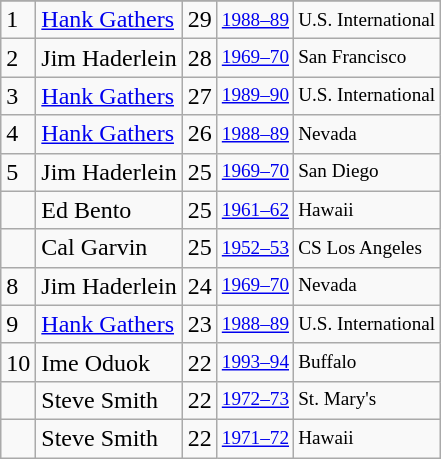<table class="wikitable">
<tr>
</tr>
<tr>
<td>1</td>
<td><a href='#'>Hank Gathers</a></td>
<td>29</td>
<td style="font-size:80%;"><a href='#'>1988–89</a></td>
<td style="font-size:80%;">U.S. International</td>
</tr>
<tr>
<td>2</td>
<td>Jim Haderlein</td>
<td>28</td>
<td style="font-size:80%;"><a href='#'>1969–70</a></td>
<td style="font-size:80%;">San Francisco</td>
</tr>
<tr>
<td>3</td>
<td><a href='#'>Hank Gathers</a></td>
<td>27</td>
<td style="font-size:80%;"><a href='#'>1989–90</a></td>
<td style="font-size:80%;">U.S. International</td>
</tr>
<tr>
<td>4</td>
<td><a href='#'>Hank Gathers</a></td>
<td>26</td>
<td style="font-size:80%;"><a href='#'>1988–89</a></td>
<td style="font-size:80%;">Nevada</td>
</tr>
<tr>
<td>5</td>
<td>Jim Haderlein</td>
<td>25</td>
<td style="font-size:80%;"><a href='#'>1969–70</a></td>
<td style="font-size:80%;">San Diego</td>
</tr>
<tr>
<td></td>
<td>Ed Bento</td>
<td>25</td>
<td style="font-size:80%;"><a href='#'>1961–62</a></td>
<td style="font-size:80%;">Hawaii</td>
</tr>
<tr>
<td></td>
<td>Cal Garvin</td>
<td>25</td>
<td style="font-size:80%;"><a href='#'>1952–53</a></td>
<td style="font-size:80%;">CS Los Angeles</td>
</tr>
<tr>
<td>8</td>
<td>Jim Haderlein</td>
<td>24</td>
<td style="font-size:80%;"><a href='#'>1969–70</a></td>
<td style="font-size:80%;">Nevada</td>
</tr>
<tr>
<td>9</td>
<td><a href='#'>Hank Gathers</a></td>
<td>23</td>
<td style="font-size:80%;"><a href='#'>1988–89</a></td>
<td style="font-size:80%;">U.S. International</td>
</tr>
<tr>
<td>10</td>
<td>Ime Oduok</td>
<td>22</td>
<td style="font-size:80%;"><a href='#'>1993–94</a></td>
<td style="font-size:80%;">Buffalo</td>
</tr>
<tr>
<td></td>
<td>Steve Smith</td>
<td>22</td>
<td style="font-size:80%;"><a href='#'>1972–73</a></td>
<td style="font-size:80%;">St. Mary's</td>
</tr>
<tr>
<td></td>
<td>Steve Smith</td>
<td>22</td>
<td style="font-size:80%;"><a href='#'>1971–72</a></td>
<td style="font-size:80%;">Hawaii</td>
</tr>
</table>
